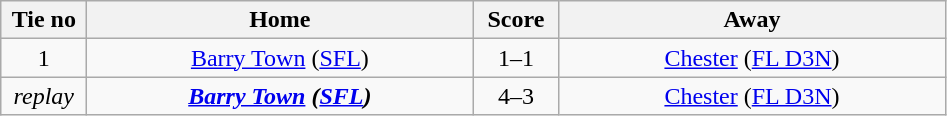<table class="wikitable" style="text-align:center">
<tr>
<th width=50>Tie no</th>
<th width=250>Home</th>
<th width=50>Score</th>
<th width=250>Away</th>
</tr>
<tr>
<td>1</td>
<td><a href='#'>Barry Town</a> (<a href='#'>SFL</a>)</td>
<td>1–1</td>
<td><a href='#'>Chester</a> (<a href='#'>FL D3N</a>)</td>
</tr>
<tr>
<td><em>replay</em></td>
<td><strong><em><a href='#'>Barry Town</a><strong> (<a href='#'>SFL</a>)<em></td>
<td></em>4–3<em></td>
<td></em><a href='#'>Chester</a> (<a href='#'>FL D3N</a>)<em></td>
</tr>
</table>
